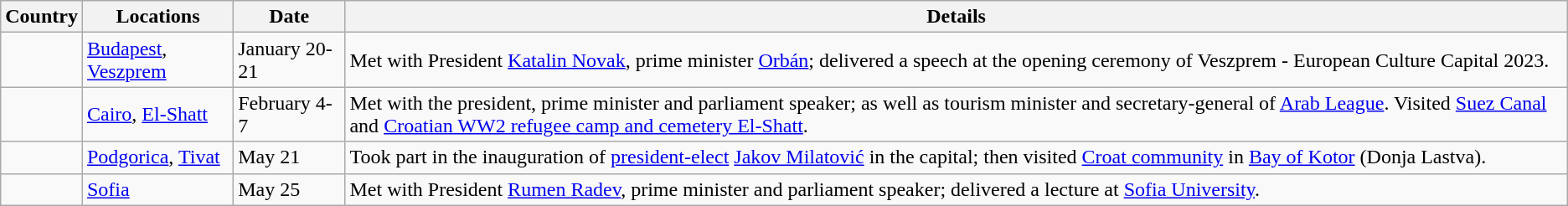<table class="wikitable">
<tr>
<th>Country</th>
<th>Locations</th>
<th>Date</th>
<th>Details</th>
</tr>
<tr>
<td></td>
<td><a href='#'>Budapest</a>, <a href='#'>Veszprem</a></td>
<td>January 20-21</td>
<td>Met with President <a href='#'>Katalin Novak</a>, prime minister <a href='#'>Orbán</a>; delivered a speech at the opening ceremony of Veszprem - European Culture Capital 2023.</td>
</tr>
<tr>
<td></td>
<td><a href='#'>Cairo</a>, <a href='#'>El-Shatt</a></td>
<td>February 4-7</td>
<td>Met with the president, prime minister and parliament speaker; as well as tourism minister and secretary-general of <a href='#'>Arab League</a>. Visited <a href='#'>Suez Canal</a> and <a href='#'>Croatian WW2 refugee camp and cemetery El-Shatt</a>.</td>
</tr>
<tr>
<td></td>
<td><a href='#'>Podgorica</a>, <a href='#'>Tivat</a></td>
<td>May 21</td>
<td>Took part in the inauguration of <a href='#'>president-elect</a> <a href='#'>Jakov Milatović</a> in the capital; then visited <a href='#'>Croat community</a> in <a href='#'>Bay of Kotor</a> (Donja Lastva).</td>
</tr>
<tr>
<td></td>
<td><a href='#'>Sofia</a></td>
<td>May 25</td>
<td>Met with President <a href='#'>Rumen Radev</a>, prime minister and parliament speaker; delivered a lecture at <a href='#'>Sofia University</a>.</td>
</tr>
</table>
